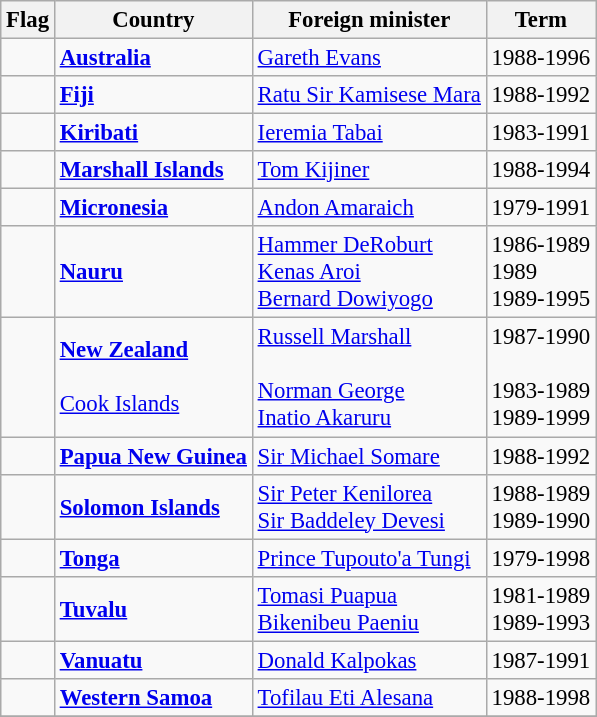<table class="wikitable" style="font-size:95%;">
<tr>
<th>Flag</th>
<th>Country</th>
<th>Foreign minister</th>
<th>Term</th>
</tr>
<tr>
<td></td>
<td><strong><a href='#'>Australia</a></strong></td>
<td><a href='#'>Gareth Evans</a></td>
<td>1988-1996</td>
</tr>
<tr>
<td></td>
<td><strong><a href='#'>Fiji</a></strong></td>
<td><a href='#'>Ratu Sir Kamisese Mara</a></td>
<td>1988-1992</td>
</tr>
<tr>
<td></td>
<td><strong><a href='#'>Kiribati</a></strong></td>
<td><a href='#'>Ieremia Tabai</a></td>
<td>1983-1991</td>
</tr>
<tr>
<td></td>
<td><strong><a href='#'>Marshall Islands</a></strong></td>
<td><a href='#'>Tom Kijiner</a></td>
<td>1988-1994</td>
</tr>
<tr>
<td></td>
<td><strong><a href='#'>Micronesia</a></strong></td>
<td><a href='#'>Andon Amaraich</a></td>
<td>1979-1991</td>
</tr>
<tr>
<td></td>
<td><strong><a href='#'>Nauru</a></strong></td>
<td><a href='#'>Hammer DeRoburt</a><br><a href='#'>Kenas Aroi</a><br><a href='#'>Bernard Dowiyogo</a></td>
<td>1986-1989<br>1989<br>1989-1995</td>
</tr>
<tr>
<td><br><br></td>
<td><strong><a href='#'>New Zealand</a></strong><br><br><a href='#'>Cook Islands</a></td>
<td><a href='#'>Russell Marshall</a><br><br><a href='#'>Norman George</a><br><a href='#'>Inatio Akaruru</a></td>
<td>1987-1990<br><br>1983-1989<br>1989-1999</td>
</tr>
<tr>
<td></td>
<td><strong><a href='#'>Papua New Guinea</a></strong></td>
<td><a href='#'>Sir Michael Somare</a></td>
<td>1988-1992</td>
</tr>
<tr>
<td></td>
<td><strong><a href='#'>Solomon Islands</a></strong></td>
<td><a href='#'>Sir Peter Kenilorea</a><br><a href='#'>Sir Baddeley Devesi</a></td>
<td>1988-1989<br>1989-1990</td>
</tr>
<tr>
<td></td>
<td><strong><a href='#'>Tonga</a></strong></td>
<td><a href='#'>Prince Tupouto'a Tungi</a></td>
<td>1979-1998</td>
</tr>
<tr>
<td></td>
<td><strong><a href='#'>Tuvalu</a></strong></td>
<td><a href='#'>Tomasi Puapua</a><br><a href='#'>Bikenibeu Paeniu</a></td>
<td>1981-1989<br>1989-1993</td>
</tr>
<tr>
<td></td>
<td><strong><a href='#'>Vanuatu</a></strong></td>
<td><a href='#'>Donald Kalpokas</a></td>
<td>1987-1991</td>
</tr>
<tr>
<td></td>
<td><strong><a href='#'>Western Samoa</a></strong></td>
<td><a href='#'>Tofilau Eti Alesana</a></td>
<td>1988-1998</td>
</tr>
<tr>
</tr>
</table>
